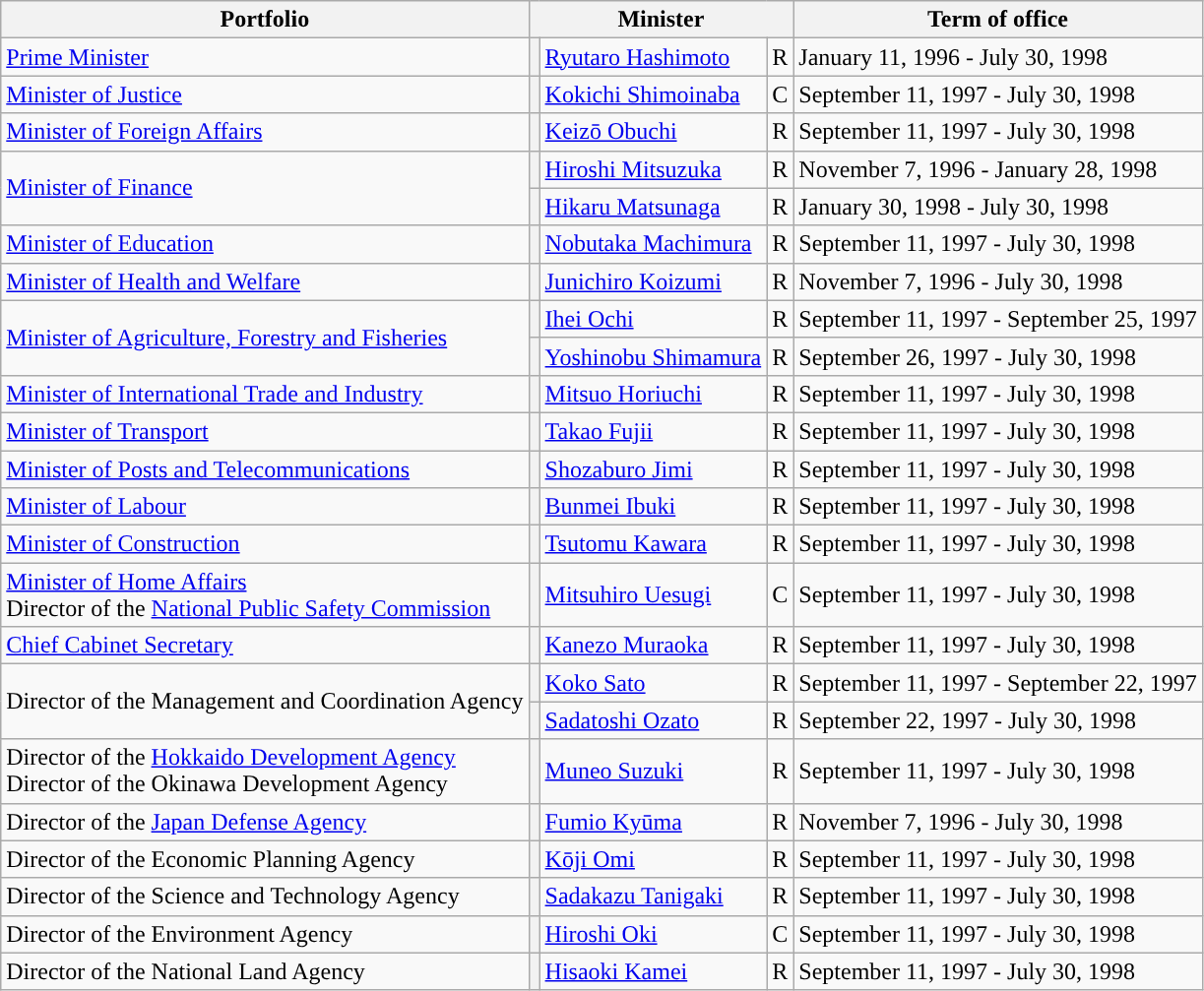<table class="wikitable">
<tr>
<th>Portfolio</th>
<th colspan=3>Minister</th>
<th>Term of office</th>
</tr>
<tr>
<td><a href='#'>Prime Minister</a></td>
<th style="color:inherit;background-color: "></th>
<td><a href='#'>Ryutaro Hashimoto</a></td>
<td>R</td>
<td>January 11, 1996 - July 30, 1998</td>
</tr>
<tr>
<td><a href='#'>Minister of Justice</a></td>
<th style="color:inherit;background-color: "></th>
<td><a href='#'>Kokichi Shimoinaba</a></td>
<td>C</td>
<td>September 11, 1997 - July 30, 1998</td>
</tr>
<tr>
<td><a href='#'>Minister of Foreign Affairs</a></td>
<th style="color:inherit;background-color: "></th>
<td><a href='#'>Keizō Obuchi</a></td>
<td>R</td>
<td>September 11, 1997 - July 30, 1998</td>
</tr>
<tr>
<td rowspan=2><a href='#'>Minister of Finance</a></td>
<th style="color:inherit;background-color: "></th>
<td><a href='#'>Hiroshi Mitsuzuka</a></td>
<td>R</td>
<td>November 7, 1996 - January 28, 1998</td>
</tr>
<tr>
<th style="color:inherit;background-color: "></th>
<td><a href='#'>Hikaru Matsunaga</a></td>
<td>R</td>
<td>January 30, 1998 - July 30, 1998</td>
</tr>
<tr>
<td><a href='#'>Minister of Education</a></td>
<th style="color:inherit;background-color: "></th>
<td><a href='#'>Nobutaka Machimura</a></td>
<td>R</td>
<td>September 11, 1997 - July 30, 1998</td>
</tr>
<tr>
<td><a href='#'>Minister of Health and Welfare</a></td>
<th style="color:inherit;background-color: "></th>
<td><a href='#'>Junichiro Koizumi</a></td>
<td>R</td>
<td>November 7, 1996 - July 30, 1998</td>
</tr>
<tr>
<td rowspan=2><a href='#'>Minister of Agriculture, Forestry and Fisheries</a></td>
<th style="color:inherit;background-color: "></th>
<td><a href='#'>Ihei Ochi</a></td>
<td>R</td>
<td>September 11, 1997 - September 25, 1997</td>
</tr>
<tr>
<th style="color:inherit;background-color: "></th>
<td><a href='#'>Yoshinobu Shimamura</a></td>
<td>R</td>
<td>September 26, 1997 - July 30, 1998</td>
</tr>
<tr>
<td><a href='#'>Minister of International Trade and Industry</a></td>
<th style="color:inherit;background-color: "></th>
<td><a href='#'>Mitsuo Horiuchi</a></td>
<td>R</td>
<td>September 11, 1997 - July 30, 1998</td>
</tr>
<tr>
<td><a href='#'>Minister of Transport</a></td>
<th style="color:inherit;background-color: "></th>
<td><a href='#'>Takao Fujii</a></td>
<td>R</td>
<td>September 11, 1997 - July 30, 1998</td>
</tr>
<tr>
<td><a href='#'>Minister of Posts and Telecommunications</a></td>
<th style="color:inherit;background-color: "></th>
<td><a href='#'>Shozaburo Jimi</a></td>
<td>R</td>
<td>September 11, 1997 - July 30, 1998</td>
</tr>
<tr>
<td><a href='#'>Minister of Labour</a></td>
<th style="color:inherit;background-color: "></th>
<td><a href='#'>Bunmei Ibuki</a></td>
<td>R</td>
<td>September 11, 1997 - July 30, 1998</td>
</tr>
<tr>
<td><a href='#'>Minister of Construction</a></td>
<th style="color:inherit;background-color: "></th>
<td><a href='#'>Tsutomu Kawara</a></td>
<td>R</td>
<td>September 11, 1997 - July 30, 1998</td>
</tr>
<tr>
<td><a href='#'>Minister of Home Affairs</a> <br>Director of the <a href='#'>National Public Safety Commission</a></td>
<th style="color:inherit;background-color: "></th>
<td><a href='#'>Mitsuhiro Uesugi</a></td>
<td>C</td>
<td>September 11, 1997 - July 30, 1998</td>
</tr>
<tr>
<td><a href='#'>Chief Cabinet Secretary</a></td>
<th style="color:inherit;background-color: "></th>
<td><a href='#'>Kanezo Muraoka</a></td>
<td>R</td>
<td>September 11, 1997 - July 30, 1998</td>
</tr>
<tr>
<td rowspan=2>Director of the Management and Coordination Agency</td>
<th style="color:inherit;background-color: "></th>
<td><a href='#'>Koko Sato</a></td>
<td>R</td>
<td>September 11, 1997 - September 22, 1997</td>
</tr>
<tr>
<th style="color:inherit;background-color: "></th>
<td><a href='#'>Sadatoshi Ozato</a></td>
<td>R</td>
<td>September 22, 1997 - July 30, 1998</td>
</tr>
<tr>
<td>Director of the <a href='#'>Hokkaido Development Agency</a> <br>Director of the Okinawa Development Agency</td>
<th style="color:inherit;background-color: "></th>
<td><a href='#'>Muneo Suzuki</a></td>
<td>R</td>
<td>September 11, 1997 - July 30, 1998</td>
</tr>
<tr>
<td>Director of the <a href='#'>Japan Defense Agency</a></td>
<th style="color:inherit;background-color: "></th>
<td><a href='#'>Fumio Kyūma</a></td>
<td>R</td>
<td>November 7, 1996 - July 30, 1998</td>
</tr>
<tr>
<td>Director of the Economic Planning Agency</td>
<th style="color:inherit;background-color: "></th>
<td><a href='#'>Kōji Omi</a></td>
<td>R</td>
<td>September 11, 1997 - July 30, 1998</td>
</tr>
<tr>
<td>Director of the Science and Technology Agency</td>
<th style="color:inherit;background-color: "></th>
<td><a href='#'>Sadakazu Tanigaki</a></td>
<td>R</td>
<td>September 11, 1997 - July 30, 1998</td>
</tr>
<tr>
<td>Director of the Environment Agency</td>
<th style="color:inherit;background-color: "></th>
<td><a href='#'>Hiroshi Oki</a></td>
<td>C</td>
<td>September 11, 1997 - July 30, 1998</td>
</tr>
<tr>
<td>Director of the National Land Agency</td>
<th style="color:inherit;background-color: "></th>
<td><a href='#'>Hisaoki Kamei</a></td>
<td>R</td>
<td>September 11, 1997 - July 30, 1998</td>
</tr>
</table>
